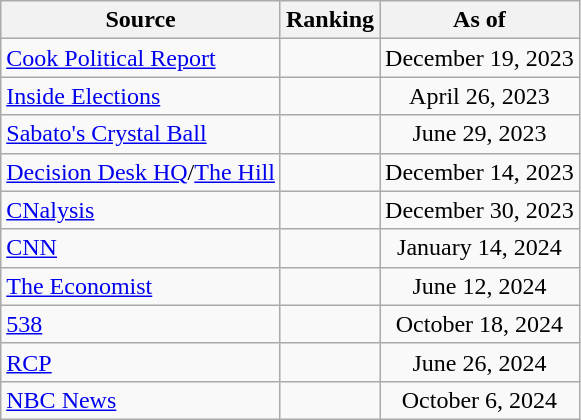<table class="wikitable" style="text-align:center">
<tr>
<th>Source</th>
<th>Ranking</th>
<th>As of</th>
</tr>
<tr>
<td align=left><a href='#'>Cook Political Report</a></td>
<td></td>
<td>December 19, 2023</td>
</tr>
<tr>
<td align=left><a href='#'>Inside Elections</a></td>
<td></td>
<td>April 26, 2023</td>
</tr>
<tr>
<td align=left><a href='#'>Sabato's Crystal Ball</a></td>
<td></td>
<td>June 29, 2023</td>
</tr>
<tr>
<td align=left><a href='#'>Decision Desk HQ</a>/<a href='#'>The Hill</a></td>
<td></td>
<td>December 14, 2023</td>
</tr>
<tr>
<td align=left><a href='#'>CNalysis</a></td>
<td></td>
<td>December 30, 2023</td>
</tr>
<tr>
<td align=left><a href='#'>CNN</a></td>
<td></td>
<td>January 14, 2024</td>
</tr>
<tr>
<td align=left><a href='#'>The Economist</a></td>
<td></td>
<td>June 12, 2024</td>
</tr>
<tr>
<td align="left"><a href='#'>538</a></td>
<td></td>
<td>October 18, 2024</td>
</tr>
<tr>
<td align="left"><a href='#'>RCP</a></td>
<td></td>
<td>June 26, 2024</td>
</tr>
<tr>
<td align="left"><a href='#'>NBC News</a></td>
<td></td>
<td>October 6, 2024</td>
</tr>
</table>
